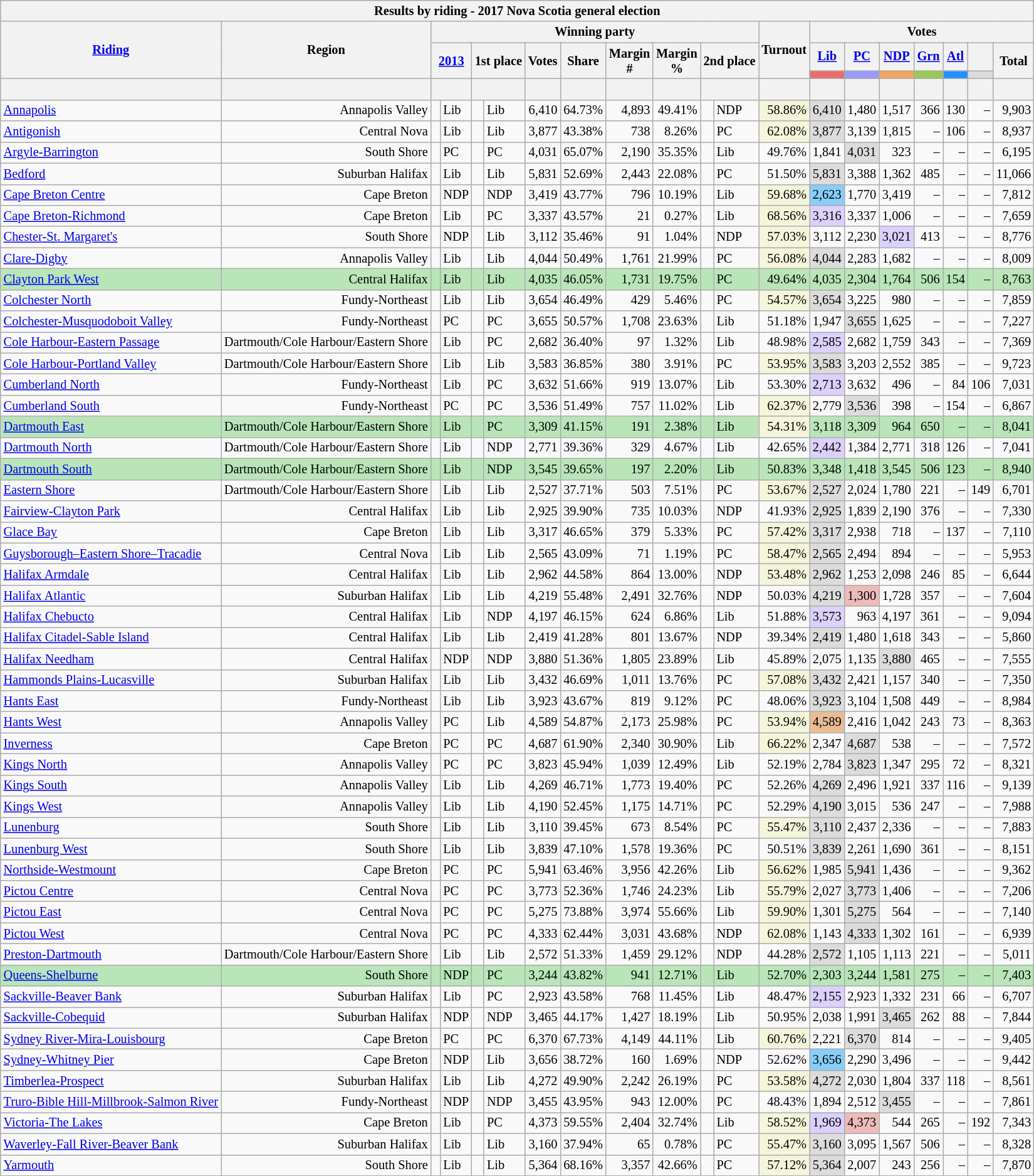<table class="wikitable sortable mw-collapsible" style="text-align:right; font-size:85%">
<tr>
<th colspan="20">Results by riding - 2017 Nova Scotia general election</th>
</tr>
<tr>
<th rowspan="3" scope="col"><a href='#'>Riding</a></th>
<th rowspan="3" scope="col">Region</th>
<th scope="col" colspan="10">Winning party</th>
<th rowspan="3" scope="col">Turnout<br></th>
<th scope="col" colspan="9">Votes</th>
</tr>
<tr>
<th colspan="2" rowspan="2" scope="col"><a href='#'>2013</a></th>
<th colspan="2" rowspan="2" scope="col">1st place</th>
<th rowspan="2" scope="col">Votes</th>
<th rowspan="2" scope="col">Share</th>
<th rowspan="2" scope="col">Margin<br>#</th>
<th rowspan="2" scope="col">Margin<br>%</th>
<th colspan="2" rowspan="2" scope="col">2nd place</th>
<th scope="col"><a href='#'>Lib</a></th>
<th scope="col"><a href='#'>PC</a></th>
<th scope="col"><a href='#'>NDP</a></th>
<th scope="col"><a href='#'>Grn</a></th>
<th scope="col"><a href='#'>Atl</a></th>
<th scope="col"></th>
<th rowspan="2" scope="col">Total</th>
</tr>
<tr>
<th scope="col" style="background-color:#EA6D6A;"></th>
<th scope="col" style="background-color:#9999FF;"></th>
<th scope="col" style="background-color:#F4A460;"></th>
<th scope="col" style="background-color:#99C955;"></th>
<th scope="col" style="background-color:#1E90FF;"></th>
<th scope="col" style="background-color:#DCDCDC;"></th>
</tr>
<tr>
<th> </th>
<th></th>
<th colspan="2"></th>
<th colspan="2"></th>
<th></th>
<th></th>
<th></th>
<th></th>
<th colspan="2"></th>
<th></th>
<th></th>
<th></th>
<th></th>
<th></th>
<th></th>
<th></th>
<th></th>
</tr>
<tr>
<td style="text-align:left;"><a href='#'>Annapolis</a></td>
<td>Annapolis Valley</td>
<td> </td>
<td style="text-align:left;">Lib</td>
<td> </td>
<td style="text-align:left;">Lib</td>
<td>6,410</td>
<td>64.73%</td>
<td>4,893</td>
<td>49.41%</td>
<td> </td>
<td style="text-align:left;">NDP</td>
<td style="background-color:#F5F5DC;">58.86%</td>
<td style="background-color:#DCDCDC;">6,410</td>
<td>1,480</td>
<td>1,517</td>
<td>366</td>
<td>130</td>
<td>–</td>
<td>9,903</td>
</tr>
<tr>
<td style="text-align:left;"><a href='#'>Antigonish</a></td>
<td>Central Nova</td>
<td> </td>
<td style="text-align:left;">Lib</td>
<td> </td>
<td style="text-align:left;">Lib</td>
<td>3,877</td>
<td>43.38%</td>
<td>738</td>
<td>8.26%</td>
<td> </td>
<td style="text-align:left;">PC</td>
<td style="background-color:#F5F5DC;">62.08%</td>
<td style="background-color:#DCDCDC;">3,877</td>
<td>3,139</td>
<td>1,815</td>
<td>–</td>
<td>106</td>
<td>–</td>
<td>8,937</td>
</tr>
<tr>
<td style="text-align:left;"><a href='#'>Argyle-Barrington</a></td>
<td>South Shore</td>
<td> </td>
<td style="text-align:left;">PC</td>
<td> </td>
<td style="text-align:left;">PC</td>
<td>4,031</td>
<td>65.07%</td>
<td>2,190</td>
<td>35.35%</td>
<td> </td>
<td style="text-align:left;">Lib</td>
<td>49.76%</td>
<td>1,841</td>
<td style="background-color:#DCDCDC;">4,031</td>
<td>323</td>
<td>–</td>
<td>–</td>
<td>–</td>
<td>6,195</td>
</tr>
<tr>
<td style="text-align:left;"><a href='#'>Bedford</a></td>
<td>Suburban Halifax</td>
<td> </td>
<td style="text-align:left;">Lib</td>
<td> </td>
<td style="text-align:left;">Lib</td>
<td>5,831</td>
<td>52.69%</td>
<td>2,443</td>
<td>22.08%</td>
<td> </td>
<td style="text-align:left;">PC</td>
<td>51.50%</td>
<td style="background-color:#DCDCDC;">5,831</td>
<td>3,388</td>
<td>1,362</td>
<td>485</td>
<td>–</td>
<td>–</td>
<td>11,066</td>
</tr>
<tr>
<td style="text-align:left;"><a href='#'>Cape Breton Centre</a></td>
<td>Cape Breton</td>
<td> </td>
<td style="text-align:left;">NDP</td>
<td> </td>
<td style="text-align:left;">NDP</td>
<td>3,419</td>
<td>43.77%</td>
<td>796</td>
<td>10.19%</td>
<td> </td>
<td style="text-align:left;">Lib</td>
<td style="background-color:#F5F5DC;">59.68%</td>
<td style="background-color:#87CEFA;">2,623</td>
<td>1,770</td>
<td>3,419</td>
<td>–</td>
<td>–</td>
<td>–</td>
<td>7,812</td>
</tr>
<tr>
<td style="text-align:left;"><a href='#'>Cape Breton-Richmond</a></td>
<td>Cape Breton</td>
<td> </td>
<td style="text-align:left;">Lib</td>
<td> </td>
<td style="text-align:left;">PC</td>
<td>3,337</td>
<td>43.57%</td>
<td>21</td>
<td>0.27%</td>
<td> </td>
<td style="text-align:left;">Lib</td>
<td style="background-color:#F5F5DC;">68.56%</td>
<td style="background-color:#DCD0FF;">3,316</td>
<td>3,337</td>
<td>1,006</td>
<td>–</td>
<td>–</td>
<td>–</td>
<td>7,659</td>
</tr>
<tr>
<td style="text-align:left;"><a href='#'>Chester-St. Margaret's</a></td>
<td>South Shore</td>
<td> </td>
<td style="text-align:left;">NDP</td>
<td> </td>
<td style="text-align:left;">Lib</td>
<td>3,112</td>
<td>35.46%</td>
<td>91</td>
<td>1.04%</td>
<td> </td>
<td style="text-align:left;">NDP</td>
<td style="background-color:#F5F5DC;">57.03%</td>
<td>3,112</td>
<td>2,230</td>
<td style="background-color:#DCD0FF;">3,021</td>
<td>413</td>
<td>–</td>
<td>–</td>
<td>8,776</td>
</tr>
<tr>
<td style="text-align:left;"><a href='#'>Clare-Digby</a></td>
<td>Annapolis Valley</td>
<td> </td>
<td style="text-align:left;">Lib</td>
<td> </td>
<td style="text-align:left;">Lib</td>
<td>4,044</td>
<td>50.49%</td>
<td>1,761</td>
<td>21.99%</td>
<td> </td>
<td style="text-align:left;">PC</td>
<td style="background-color:#F5F5DC;">56.08%</td>
<td style="background-color:#DCDCDC;">4,044</td>
<td>2,283</td>
<td>1,682</td>
<td>–</td>
<td>–</td>
<td>–</td>
<td>8,009</td>
</tr>
<tr style="background-color:#B9E5B9;">
<td style="text-align:left;"><a href='#'>Clayton Park West</a></td>
<td>Central Halifax</td>
<td> </td>
<td style="text-align:left;">Lib</td>
<td> </td>
<td style="text-align:left;">Lib</td>
<td>4,035</td>
<td>46.05%</td>
<td>1,731</td>
<td>19.75%</td>
<td> </td>
<td style="text-align:left;">PC</td>
<td>49.64%</td>
<td>4,035</td>
<td>2,304</td>
<td>1,764</td>
<td>506</td>
<td>154</td>
<td>–</td>
<td>8,763</td>
</tr>
<tr>
<td style="text-align:left;"><a href='#'>Colchester North</a></td>
<td>Fundy-Northeast</td>
<td> </td>
<td style="text-align:left;">Lib</td>
<td> </td>
<td style="text-align:left;">Lib</td>
<td>3,654</td>
<td>46.49%</td>
<td>429</td>
<td>5.46%</td>
<td> </td>
<td style="text-align:left;">PC</td>
<td style="background-color:#F5F5DC;">54.57%</td>
<td style="background-color:#DCDCDC;">3,654</td>
<td>3,225</td>
<td>980</td>
<td>–</td>
<td>–</td>
<td>–</td>
<td>7,859</td>
</tr>
<tr>
<td style="text-align:left;"><a href='#'>Colchester-Musquodoboit Valley</a></td>
<td>Fundy-Northeast</td>
<td> </td>
<td style="text-align:left;">PC</td>
<td> </td>
<td style="text-align:left;">PC</td>
<td>3,655</td>
<td>50.57%</td>
<td>1,708</td>
<td>23.63%</td>
<td> </td>
<td style="text-align:left;">Lib</td>
<td>51.18%</td>
<td>1,947</td>
<td style="background-color:#DCDCDC;">3,655</td>
<td>1,625</td>
<td>–</td>
<td>–</td>
<td>–</td>
<td>7,227</td>
</tr>
<tr>
<td style="text-align:left;"><a href='#'>Cole Harbour-Eastern Passage</a></td>
<td>Dartmouth/Cole Harbour/Eastern Shore</td>
<td> </td>
<td style="text-align:left;">Lib</td>
<td> </td>
<td style="text-align:left;">PC</td>
<td>2,682</td>
<td>36.40%</td>
<td>97</td>
<td>1.32%</td>
<td> </td>
<td style="text-align:left;">Lib</td>
<td>48.98%</td>
<td style="background-color:#DCD0FF;">2,585</td>
<td>2,682</td>
<td>1,759</td>
<td>343</td>
<td>–</td>
<td>–</td>
<td>7,369</td>
</tr>
<tr>
<td style="text-align:left;"><a href='#'>Cole Harbour-Portland Valley</a></td>
<td>Dartmouth/Cole Harbour/Eastern Shore</td>
<td> </td>
<td style="text-align:left;">Lib</td>
<td> </td>
<td style="text-align:left;">Lib</td>
<td>3,583</td>
<td>36.85%</td>
<td>380</td>
<td>3.91%</td>
<td> </td>
<td style="text-align:left;">PC</td>
<td style="background-color:#F5F5DC;">53.95%</td>
<td style="background-color:#DCDCDC;">3,583</td>
<td>3,203</td>
<td>2,552</td>
<td>385</td>
<td>–</td>
<td>–</td>
<td>9,723</td>
</tr>
<tr>
<td style="text-align:left;"><a href='#'>Cumberland North</a></td>
<td>Fundy-Northeast</td>
<td> </td>
<td style="text-align:left;">Lib</td>
<td> </td>
<td style="text-align:left;">PC</td>
<td>3,632</td>
<td>51.66%</td>
<td>919</td>
<td>13.07%</td>
<td> </td>
<td style="text-align:left;">Lib</td>
<td>53.30%</td>
<td style="background-color:#DCD0FF;">2,713</td>
<td>3,632</td>
<td>496</td>
<td>–</td>
<td>84</td>
<td>106</td>
<td>7,031</td>
</tr>
<tr>
<td style="text-align:left;"><a href='#'>Cumberland South</a></td>
<td>Fundy-Northeast</td>
<td> </td>
<td style="text-align:left;">PC</td>
<td> </td>
<td style="text-align:left;">PC</td>
<td>3,536</td>
<td>51.49%</td>
<td>757</td>
<td>11.02%</td>
<td> </td>
<td style="text-align:left;">Lib</td>
<td style="background-color:#F5F5DC;">62.37%</td>
<td>2,779</td>
<td style="background-color:#DCDCDC;">3,536</td>
<td>398</td>
<td>–</td>
<td>154</td>
<td>–</td>
<td>6,867</td>
</tr>
<tr style="background-color:#B9E5B9;">
<td style="text-align:left;"><a href='#'>Dartmouth East</a></td>
<td>Dartmouth/Cole Harbour/Eastern Shore</td>
<td> </td>
<td style="text-align:left;">Lib</td>
<td> </td>
<td style="text-align:left;">PC</td>
<td>3,309</td>
<td>41.15%</td>
<td>191</td>
<td>2.38%</td>
<td> </td>
<td style="text-align:left;">Lib</td>
<td style="background-color:#F5F5DC;">54.31%</td>
<td>3,118</td>
<td>3,309</td>
<td>964</td>
<td>650</td>
<td>–</td>
<td>–</td>
<td>8,041</td>
</tr>
<tr>
<td style="text-align:left;"><a href='#'>Dartmouth North</a></td>
<td>Dartmouth/Cole Harbour/Eastern Shore</td>
<td> </td>
<td style="text-align:left;">Lib</td>
<td> </td>
<td style="text-align:left;">NDP</td>
<td>2,771</td>
<td>39.36%</td>
<td>329</td>
<td>4.67%</td>
<td> </td>
<td style="text-align:left;">Lib</td>
<td>42.65%</td>
<td style="background-color:#DCD0FF;">2,442</td>
<td>1,384</td>
<td>2,771</td>
<td>318</td>
<td>126</td>
<td>–</td>
<td>7,041</td>
</tr>
<tr style="background-color:#B9E5B9;">
<td style="text-align:left;"><a href='#'>Dartmouth South</a></td>
<td>Dartmouth/Cole Harbour/Eastern Shore</td>
<td> </td>
<td style="text-align:left;">Lib</td>
<td> </td>
<td style="text-align:left;">NDP</td>
<td>3,545</td>
<td>39.65%</td>
<td>197</td>
<td>2.20%</td>
<td> </td>
<td style="text-align:left;">Lib</td>
<td>50.83%</td>
<td>3,348</td>
<td>1,418</td>
<td>3,545</td>
<td>506</td>
<td>123</td>
<td>–</td>
<td>8,940</td>
</tr>
<tr>
<td style="text-align:left;"><a href='#'>Eastern Shore</a></td>
<td>Dartmouth/Cole Harbour/Eastern Shore</td>
<td> </td>
<td style="text-align:left;">Lib</td>
<td> </td>
<td style="text-align:left;">Lib</td>
<td>2,527</td>
<td>37.71%</td>
<td>503</td>
<td>7.51%</td>
<td> </td>
<td style="text-align:left;">PC</td>
<td style="background-color:#F5F5DC;">53.67%</td>
<td style="background-color:#DCDCDC;">2,527</td>
<td>2,024</td>
<td>1,780</td>
<td>221</td>
<td>–</td>
<td>149</td>
<td>6,701</td>
</tr>
<tr>
<td style="text-align:left;"><a href='#'>Fairview-Clayton Park</a></td>
<td>Central Halifax</td>
<td> </td>
<td style="text-align:left;">Lib</td>
<td> </td>
<td style="text-align:left;">Lib</td>
<td>2,925</td>
<td>39.90%</td>
<td>735</td>
<td>10.03%</td>
<td> </td>
<td style="text-align:left;">NDP</td>
<td>41.93%</td>
<td style="background-color:#DCDCDC;">2,925</td>
<td>1,839</td>
<td>2,190</td>
<td>376</td>
<td>–</td>
<td>–</td>
<td>7,330</td>
</tr>
<tr>
<td style="text-align:left;"><a href='#'>Glace Bay</a></td>
<td>Cape Breton</td>
<td> </td>
<td style="text-align:left;">Lib</td>
<td> </td>
<td style="text-align:left;">Lib</td>
<td>3,317</td>
<td>46.65%</td>
<td>379</td>
<td>5.33%</td>
<td> </td>
<td style="text-align:left;">PC</td>
<td style="background-color:#F5F5DC;">57.42%</td>
<td style="background-color:#DCDCDC;">3,317</td>
<td>2,938</td>
<td>718</td>
<td>–</td>
<td>137</td>
<td>–</td>
<td>7,110</td>
</tr>
<tr>
<td style="text-align:left;"><a href='#'>Guysborough–Eastern Shore–Tracadie</a></td>
<td>Central Nova</td>
<td> </td>
<td style="text-align:left;">Lib</td>
<td> </td>
<td style="text-align:left;">Lib</td>
<td>2,565</td>
<td>43.09%</td>
<td>71</td>
<td>1.19%</td>
<td> </td>
<td style="text-align:left;">PC</td>
<td style="background-color:#F5F5DC;">58.47%</td>
<td style="background-color:#DCDCDC;">2,565</td>
<td>2,494</td>
<td>894</td>
<td>–</td>
<td>–</td>
<td>–</td>
<td>5,953</td>
</tr>
<tr>
<td style="text-align:left;"><a href='#'>Halifax Armdale</a></td>
<td>Central Halifax</td>
<td> </td>
<td style="text-align:left;">Lib</td>
<td> </td>
<td style="text-align:left;">Lib</td>
<td>2,962</td>
<td>44.58%</td>
<td>864</td>
<td>13.00%</td>
<td> </td>
<td style="text-align:left;">NDP</td>
<td style="background-color:#F5F5DC;">53.48%</td>
<td style="background-color:#DCDCDC;">2,962</td>
<td>1,253</td>
<td>2,098</td>
<td>246</td>
<td>85</td>
<td>–</td>
<td>6,644</td>
</tr>
<tr>
<td style="text-align:left;"><a href='#'>Halifax Atlantic</a></td>
<td>Suburban Halifax</td>
<td> </td>
<td style="text-align:left;">Lib</td>
<td> </td>
<td style="text-align:left;">Lib</td>
<td>4,219</td>
<td>55.48%</td>
<td>2,491</td>
<td>32.76%</td>
<td> </td>
<td style="text-align:left;">NDP</td>
<td>50.03%</td>
<td style="background-color:#DCDCDC;">4,219</td>
<td style="background-color:#EEBBBB;">1,300</td>
<td>1,728</td>
<td>357</td>
<td>–</td>
<td>–</td>
<td>7,604</td>
</tr>
<tr>
<td style="text-align:left;"><a href='#'>Halifax Chebucto</a></td>
<td>Central Halifax</td>
<td> </td>
<td style="text-align:left;">Lib</td>
<td> </td>
<td style="text-align:left;">NDP</td>
<td>4,197</td>
<td>46.15%</td>
<td>624</td>
<td>6.86%</td>
<td> </td>
<td style="text-align:left;">Lib</td>
<td>51.88%</td>
<td style="background-color:#DCD0FF;">3,573</td>
<td>963</td>
<td>4,197</td>
<td>361</td>
<td>–</td>
<td>–</td>
<td>9,094</td>
</tr>
<tr>
<td style="text-align:left;"><a href='#'>Halifax Citadel-Sable Island</a></td>
<td>Central Halifax</td>
<td> </td>
<td style="text-align:left;">Lib</td>
<td> </td>
<td style="text-align:left;">Lib</td>
<td>2,419</td>
<td>41.28%</td>
<td>801</td>
<td>13.67%</td>
<td> </td>
<td style="text-align:left;">NDP</td>
<td>39.34%</td>
<td style="background-color:#DCDCDC;">2,419</td>
<td>1,480</td>
<td>1,618</td>
<td>343</td>
<td>–</td>
<td>–</td>
<td>5,860</td>
</tr>
<tr>
<td style="text-align:left;"><a href='#'>Halifax Needham</a></td>
<td>Central Halifax</td>
<td> </td>
<td style="text-align:left;">NDP</td>
<td> </td>
<td style="text-align:left;">NDP</td>
<td>3,880</td>
<td>51.36%</td>
<td>1,805</td>
<td>23.89%</td>
<td> </td>
<td style="text-align:left;">Lib</td>
<td>45.89%</td>
<td>2,075</td>
<td>1,135</td>
<td style="background-color:#DCDCDC;">3,880</td>
<td>465</td>
<td>–</td>
<td>–</td>
<td>7,555</td>
</tr>
<tr>
<td style="text-align:left;"><a href='#'>Hammonds Plains-Lucasville</a></td>
<td>Suburban Halifax</td>
<td> </td>
<td style="text-align:left;">Lib</td>
<td> </td>
<td style="text-align:left;">Lib</td>
<td>3,432</td>
<td>46.69%</td>
<td>1,011</td>
<td>13.76%</td>
<td> </td>
<td style="text-align:left;">PC</td>
<td style="background-color:#F5F5DC;">57.08%</td>
<td style="background-color:#DCDCDC;">3,432</td>
<td>2,421</td>
<td>1,157</td>
<td>340</td>
<td>–</td>
<td>–</td>
<td>7,350</td>
</tr>
<tr>
<td style="text-align:left;"><a href='#'>Hants East</a></td>
<td>Fundy-Northeast</td>
<td> </td>
<td style="text-align:left;">Lib</td>
<td> </td>
<td style="text-align:left;">Lib</td>
<td>3,923</td>
<td>43.67%</td>
<td>819</td>
<td>9.12%</td>
<td> </td>
<td style="text-align:left;">PC</td>
<td>48.06%</td>
<td style="background-color:#DCDCDC;">3,923</td>
<td>3,104</td>
<td>1,508</td>
<td>449</td>
<td>–</td>
<td>–</td>
<td>8,984</td>
</tr>
<tr>
<td style="text-align:left;"><a href='#'>Hants West</a></td>
<td>Annapolis Valley</td>
<td> </td>
<td style="text-align:left;">PC</td>
<td> </td>
<td style="text-align:left;">Lib</td>
<td>4,589</td>
<td>54.87%</td>
<td>2,173</td>
<td>25.98%</td>
<td> </td>
<td style="text-align:left;">PC</td>
<td style="background-color:#F5F5DC;">53.94%</td>
<td style="background-color:#EABB94;">4,589</td>
<td>2,416</td>
<td>1,042</td>
<td>243</td>
<td>73</td>
<td>–</td>
<td>8,363</td>
</tr>
<tr>
<td style="text-align:left;"><a href='#'>Inverness</a></td>
<td>Cape Breton</td>
<td> </td>
<td style="text-align:left;">PC</td>
<td> </td>
<td style="text-align:left;">PC</td>
<td>4,687</td>
<td>61.90%</td>
<td>2,340</td>
<td>30.90%</td>
<td> </td>
<td style="text-align:left;">Lib</td>
<td style="background-color:#F5F5DC;">66.22%</td>
<td>2,347</td>
<td style="background-color:#DCDCDC;">4,687</td>
<td>538</td>
<td>–</td>
<td>–</td>
<td>–</td>
<td>7,572</td>
</tr>
<tr>
<td style="text-align:left;"><a href='#'>Kings North</a></td>
<td>Annapolis Valley</td>
<td> </td>
<td style="text-align:left;">PC</td>
<td> </td>
<td style="text-align:left;">PC</td>
<td>3,823</td>
<td>45.94%</td>
<td>1,039</td>
<td>12.49%</td>
<td> </td>
<td style="text-align:left;">Lib</td>
<td>52.19%</td>
<td>2,784</td>
<td style="background-color:#DCDCDC;">3,823</td>
<td>1,347</td>
<td>295</td>
<td>72</td>
<td>–</td>
<td>8,321</td>
</tr>
<tr>
<td style="text-align:left;"><a href='#'>Kings South</a></td>
<td>Annapolis Valley</td>
<td> </td>
<td style="text-align:left;">Lib</td>
<td> </td>
<td style="text-align:left;">Lib</td>
<td>4,269</td>
<td>46.71%</td>
<td>1,773</td>
<td>19.40%</td>
<td> </td>
<td style="text-align:left;">PC</td>
<td>52.26%</td>
<td style="background-color:#DCDCDC;">4,269</td>
<td>2,496</td>
<td>1,921</td>
<td>337</td>
<td>116</td>
<td>–</td>
<td>9,139</td>
</tr>
<tr>
<td style="text-align:left;"><a href='#'>Kings West</a></td>
<td>Annapolis Valley</td>
<td> </td>
<td style="text-align:left;">Lib</td>
<td> </td>
<td style="text-align:left;">Lib</td>
<td>4,190</td>
<td>52.45%</td>
<td>1,175</td>
<td>14.71%</td>
<td> </td>
<td style="text-align:left;">PC</td>
<td>52.29%</td>
<td style="background-color:#DCDCDC;">4,190</td>
<td>3,015</td>
<td>536</td>
<td>247</td>
<td>–</td>
<td>–</td>
<td>7,988</td>
</tr>
<tr>
<td style="text-align:left;"><a href='#'>Lunenburg</a></td>
<td>South Shore</td>
<td> </td>
<td style="text-align:left;">Lib</td>
<td> </td>
<td style="text-align:left;">Lib</td>
<td>3,110</td>
<td>39.45%</td>
<td>673</td>
<td>8.54%</td>
<td> </td>
<td style="text-align:left;">PC</td>
<td style="background-color:#F5F5DC;">55.47%</td>
<td style="background-color:#DCDCDC;">3,110</td>
<td>2,437</td>
<td>2,336</td>
<td>–</td>
<td>–</td>
<td>–</td>
<td>7,883</td>
</tr>
<tr>
<td style="text-align:left;"><a href='#'>Lunenburg West</a></td>
<td>South Shore</td>
<td> </td>
<td style="text-align:left;">Lib</td>
<td> </td>
<td style="text-align:left;">Lib</td>
<td>3,839</td>
<td>47.10%</td>
<td>1,578</td>
<td>19.36%</td>
<td> </td>
<td style="text-align:left;">PC</td>
<td>50.51%</td>
<td style="background-color:#DCDCDC;">3,839</td>
<td>2,261</td>
<td>1,690</td>
<td>361</td>
<td>–</td>
<td>–</td>
<td>8,151</td>
</tr>
<tr>
<td style="text-align:left;"><a href='#'>Northside-Westmount</a></td>
<td>Cape Breton</td>
<td> </td>
<td style="text-align:left;">PC</td>
<td> </td>
<td style="text-align:left;">PC</td>
<td>5,941</td>
<td>63.46%</td>
<td>3,956</td>
<td>42.26%</td>
<td> </td>
<td style="text-align:left;">Lib</td>
<td style="background-color:#F5F5DC;">56.62%</td>
<td>1,985</td>
<td style="background-color:#DCDCDC;">5,941</td>
<td>1,436</td>
<td>–</td>
<td>–</td>
<td>–</td>
<td>9,362</td>
</tr>
<tr>
<td style="text-align:left;"><a href='#'>Pictou Centre</a></td>
<td>Central Nova</td>
<td> </td>
<td style="text-align:left;">PC</td>
<td> </td>
<td style="text-align:left;">PC</td>
<td>3,773</td>
<td>52.36%</td>
<td>1,746</td>
<td>24.23%</td>
<td> </td>
<td style="text-align:left;">Lib</td>
<td style="background-color:#F5F5DC;">55.79%</td>
<td>2,027</td>
<td style="background-color:#DCDCDC;">3,773</td>
<td>1,406</td>
<td>–</td>
<td>–</td>
<td>–</td>
<td>7,206</td>
</tr>
<tr>
<td style="text-align:left;"><a href='#'>Pictou East</a></td>
<td>Central Nova</td>
<td> </td>
<td style="text-align:left;">PC</td>
<td> </td>
<td style="text-align:left;">PC</td>
<td>5,275</td>
<td>73.88%</td>
<td>3,974</td>
<td>55.66%</td>
<td> </td>
<td style="text-align:left;">Lib</td>
<td style="background-color:#F5F5DC;">59.90%</td>
<td>1,301</td>
<td style="background-color:#DCDCDC;">5,275</td>
<td>564</td>
<td>–</td>
<td>–</td>
<td>–</td>
<td>7,140</td>
</tr>
<tr>
<td style="text-align:left;"><a href='#'>Pictou West</a></td>
<td>Central Nova</td>
<td> </td>
<td style="text-align:left;">PC</td>
<td> </td>
<td style="text-align:left;">PC</td>
<td>4,333</td>
<td>62.44%</td>
<td>3,031</td>
<td>43.68%</td>
<td> </td>
<td style="text-align:left;">NDP</td>
<td style="background-color:#F5F5DC;">62.08%</td>
<td>1,143</td>
<td style="background-color:#DCDCDC;">4,333</td>
<td>1,302</td>
<td>161</td>
<td>–</td>
<td>–</td>
<td>6,939</td>
</tr>
<tr>
<td style="text-align:left;"><a href='#'>Preston-Dartmouth</a></td>
<td>Dartmouth/Cole Harbour/Eastern Shore</td>
<td> </td>
<td style="text-align:left;">Lib</td>
<td> </td>
<td style="text-align:left;">Lib</td>
<td>2,572</td>
<td>51.33%</td>
<td>1,459</td>
<td>29.12%</td>
<td> </td>
<td style="text-align:left;">NDP</td>
<td>44.28%</td>
<td style="background-color:#DCDCDC;">2,572</td>
<td>1,105</td>
<td>1,113</td>
<td>221</td>
<td>–</td>
<td>–</td>
<td>5,011</td>
</tr>
<tr style="background-color:#B9E5B9;">
<td style="text-align:left;"><a href='#'>Queens-Shelburne</a></td>
<td>South Shore</td>
<td> </td>
<td style="text-align:left;">NDP</td>
<td> </td>
<td style="text-align:left;">PC</td>
<td>3,244</td>
<td>43.82%</td>
<td>941</td>
<td>12.71%</td>
<td> </td>
<td style="text-align:left;">Lib</td>
<td>52.70%</td>
<td>2,303</td>
<td>3,244</td>
<td>1,581</td>
<td>275</td>
<td>–</td>
<td>–</td>
<td>7,403</td>
</tr>
<tr>
<td style="text-align:left;"><a href='#'>Sackville-Beaver Bank</a></td>
<td>Suburban Halifax</td>
<td> </td>
<td style="text-align:left;">Lib</td>
<td> </td>
<td style="text-align:left;">PC</td>
<td>2,923</td>
<td>43.58%</td>
<td>768</td>
<td>11.45%</td>
<td> </td>
<td style="text-align:left;">Lib</td>
<td>48.47%</td>
<td style="background-color:#DCD0FF;">2,155</td>
<td>2,923</td>
<td>1,332</td>
<td>231</td>
<td>66</td>
<td>–</td>
<td>6,707</td>
</tr>
<tr>
<td style="text-align:left;"><a href='#'>Sackville-Cobequid</a></td>
<td>Suburban Halifax</td>
<td> </td>
<td style="text-align:left;">NDP</td>
<td> </td>
<td style="text-align:left;">NDP</td>
<td>3,465</td>
<td>44.17%</td>
<td>1,427</td>
<td>18.19%</td>
<td> </td>
<td style="text-align:left;">Lib</td>
<td>50.95%</td>
<td>2,038</td>
<td>1,991</td>
<td style="background-color:#DCDCDC;">3,465</td>
<td>262</td>
<td>88</td>
<td>–</td>
<td>7,844</td>
</tr>
<tr>
<td style="text-align:left;"><a href='#'>Sydney River-Mira-Louisbourg</a></td>
<td>Cape Breton</td>
<td> </td>
<td style="text-align:left;">PC</td>
<td> </td>
<td style="text-align:left;">PC</td>
<td>6,370</td>
<td>67.73%</td>
<td>4,149</td>
<td>44.11%</td>
<td> </td>
<td style="text-align:left;">Lib</td>
<td style="background-color:#F5F5DC;">60.76%</td>
<td>2,221</td>
<td style="background-color:#DCDCDC;">6,370</td>
<td>814</td>
<td>–</td>
<td>–</td>
<td>–</td>
<td>9,405</td>
</tr>
<tr>
<td style="text-align:left;"><a href='#'>Sydney-Whitney Pier</a></td>
<td>Cape Breton</td>
<td> </td>
<td style="text-align:left;">NDP</td>
<td> </td>
<td style="text-align:left;">Lib</td>
<td>3,656</td>
<td>38.72%</td>
<td>160</td>
<td>1.69%</td>
<td> </td>
<td style="text-align:left;">NDP</td>
<td>52.62%</td>
<td style="background-color:#87CEFA;">3,656</td>
<td>2,290</td>
<td>3,496</td>
<td>–</td>
<td>–</td>
<td>–</td>
<td>9,442</td>
</tr>
<tr>
<td style="text-align:left;"><a href='#'>Timberlea-Prospect</a></td>
<td>Suburban Halifax</td>
<td> </td>
<td style="text-align:left;">Lib</td>
<td> </td>
<td style="text-align:left;">Lib</td>
<td>4,272</td>
<td>49.90%</td>
<td>2,242</td>
<td>26.19%</td>
<td> </td>
<td style="text-align:left;">PC</td>
<td style="background-color:#F5F5DC;">53.58%</td>
<td style="background-color:#DCDCDC;">4,272</td>
<td>2,030</td>
<td>1,804</td>
<td>337</td>
<td>118</td>
<td>–</td>
<td>8,561</td>
</tr>
<tr>
<td style="text-align:left;"><a href='#'>Truro-Bible Hill-Millbrook-Salmon River</a></td>
<td>Fundy-Northeast</td>
<td> </td>
<td style="text-align:left;">NDP</td>
<td> </td>
<td style="text-align:left;">NDP</td>
<td>3,455</td>
<td>43.95%</td>
<td>943</td>
<td>12.00%</td>
<td> </td>
<td style="text-align:left;">PC</td>
<td>48.43%</td>
<td>1,894</td>
<td>2,512</td>
<td style="background-color:#DCDCDC;">3,455</td>
<td>–</td>
<td>–</td>
<td>–</td>
<td>7,861</td>
</tr>
<tr>
<td style="text-align:left;"><a href='#'>Victoria-The Lakes</a></td>
<td>Cape Breton</td>
<td> </td>
<td style="text-align:left;">Lib</td>
<td> </td>
<td style="text-align:left;">PC</td>
<td>4,373</td>
<td>59.55%</td>
<td>2,404</td>
<td>32.74%</td>
<td> </td>
<td style="text-align:left;">Lib</td>
<td style="background-color:#F5F5DC;">58.52%</td>
<td style="background-color:#DCD0FF;">1,969</td>
<td style="background-color:#EEBBBB;">4,373</td>
<td>544</td>
<td>265</td>
<td>–</td>
<td>192</td>
<td>7,343</td>
</tr>
<tr>
<td style="text-align:left;"><a href='#'>Waverley-Fall River-Beaver Bank</a></td>
<td>Suburban Halifax</td>
<td> </td>
<td style="text-align:left;">Lib</td>
<td> </td>
<td style="text-align:left;">Lib</td>
<td>3,160</td>
<td>37.94%</td>
<td>65</td>
<td>0.78%</td>
<td> </td>
<td style="text-align:left;">PC</td>
<td style="background-color:#F5F5DC;">55.47%</td>
<td style="background-color:#DCDCDC;">3,160</td>
<td>3,095</td>
<td>1,567</td>
<td>506</td>
<td>–</td>
<td>–</td>
<td>8,328</td>
</tr>
<tr>
<td style="text-align:left;"><a href='#'>Yarmouth</a></td>
<td>South Shore</td>
<td> </td>
<td style="text-align:left;">Lib</td>
<td> </td>
<td style="text-align:left;">Lib</td>
<td>5,364</td>
<td>68.16%</td>
<td>3,357</td>
<td>42.66%</td>
<td> </td>
<td style="text-align:left;">PC</td>
<td style="background-color:#F5F5DC;">57.12%</td>
<td style="background-color:#DCDCDC;">5,364</td>
<td>2,007</td>
<td>243</td>
<td>256</td>
<td>–</td>
<td>–</td>
<td>7,870</td>
</tr>
</table>
